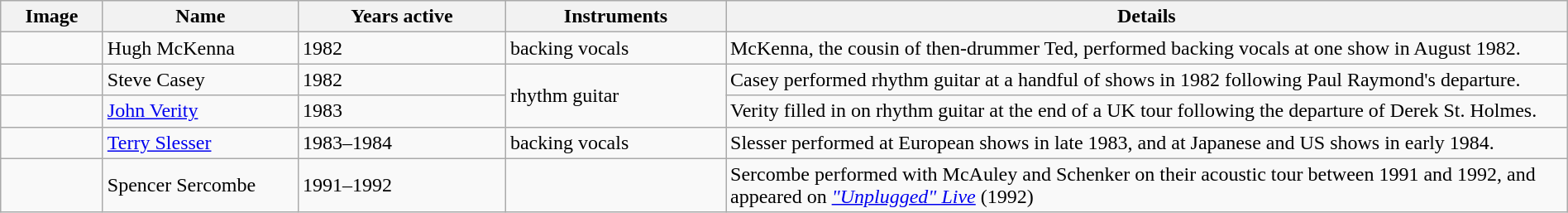<table class="wikitable" border="1" width=100%>
<tr>
<th width="75">Image</th>
<th width="150">Name</th>
<th width="160">Years active</th>
<th width="170">Instruments</th>
<th>Details</th>
</tr>
<tr>
<td></td>
<td>Hugh McKenna</td>
<td>1982 </td>
<td>backing vocals</td>
<td>McKenna, the cousin of then-drummer Ted, performed backing vocals at one show in August 1982.</td>
</tr>
<tr>
<td></td>
<td>Steve Casey</td>
<td>1982</td>
<td rowspan="2">rhythm guitar</td>
<td>Casey performed rhythm guitar at a handful of shows in 1982 following Paul Raymond's departure.</td>
</tr>
<tr>
<td></td>
<td><a href='#'>John Verity</a></td>
<td>1983</td>
<td>Verity filled in on rhythm guitar at the end of a UK tour following the departure of Derek St. Holmes.</td>
</tr>
<tr>
<td></td>
<td><a href='#'>Terry Slesser</a></td>
<td>1983–1984</td>
<td>backing vocals</td>
<td>Slesser performed at European shows in late 1983, and at Japanese and US shows in early 1984.</td>
</tr>
<tr>
<td></td>
<td>Spencer Sercombe</td>
<td>1991–1992</td>
<td></td>
<td>Sercombe performed with McAuley and Schenker on their acoustic tour between 1991 and 1992, and appeared on <em><a href='#'>"Unplugged" Live</a></em> (1992)</td>
</tr>
</table>
